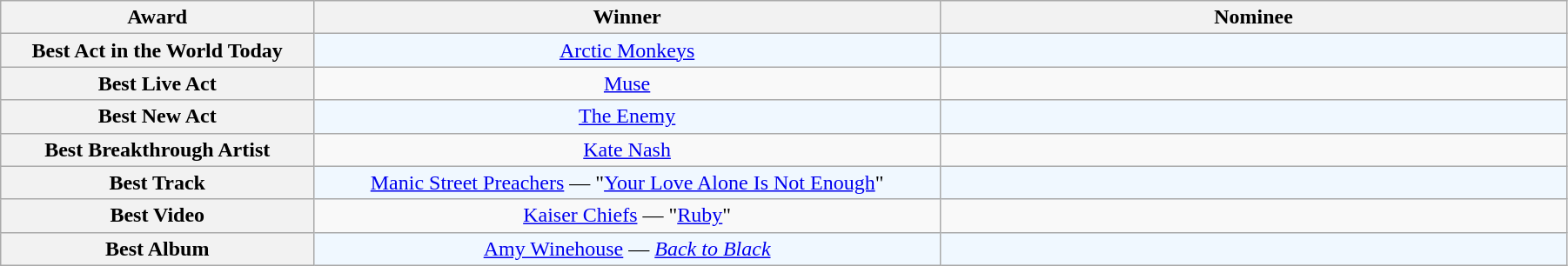<table class="wikitable" rowspan=2 style="text-align: center; width:95%;">
<tr>
<th scope="col" style="width:10%;">Award</th>
<th scope="col" style="width:20%;">Winner</th>
<th scope="col" style="width:20%;">Nominee</th>
</tr>
<tr>
<th scope="row" style="text-align:center">Best Act in the World Today</th>
<td style="background:#F0F8FF"><a href='#'>Arctic Monkeys</a></td>
<td style="background:#F0F8FF; font-size: 85%;"></td>
</tr>
<tr>
<th scope="row" style="text-align:center">Best Live Act</th>
<td><a href='#'>Muse</a></td>
<td style="font-size: 85%;"></td>
</tr>
<tr>
<th scope="row" style="text-align:center">Best New Act</th>
<td style="background:#F0F8FF"><a href='#'>The Enemy</a></td>
<td style="background:#F0F8FF; font-size: 85%;"></td>
</tr>
<tr>
<th scope="row" style="text-align:center">Best Breakthrough Artist</th>
<td><a href='#'>Kate Nash</a></td>
<td style="font-size: 85%;"></td>
</tr>
<tr>
<th scope="row" style="text-align:center">Best Track</th>
<td style="background:#F0F8FF"><a href='#'>Manic Street Preachers</a> — "<a href='#'>Your Love Alone Is Not Enough</a>"</td>
<td style="background:#F0F8FF; font-size: 85%;"></td>
</tr>
<tr>
<th scope="row" style="text-align:center">Best Video</th>
<td><a href='#'>Kaiser Chiefs</a> — "<a href='#'>Ruby</a>"</td>
<td style="font-size: 85%;"></td>
</tr>
<tr>
<th scope="row" style="text-align:center">Best Album</th>
<td style="background:#F0F8FF"><a href='#'>Amy Winehouse</a> — <em><a href='#'>Back to Black</a></em></td>
<td style="background:#F0F8FF; font-size: 85%;"></td>
</tr>
</table>
